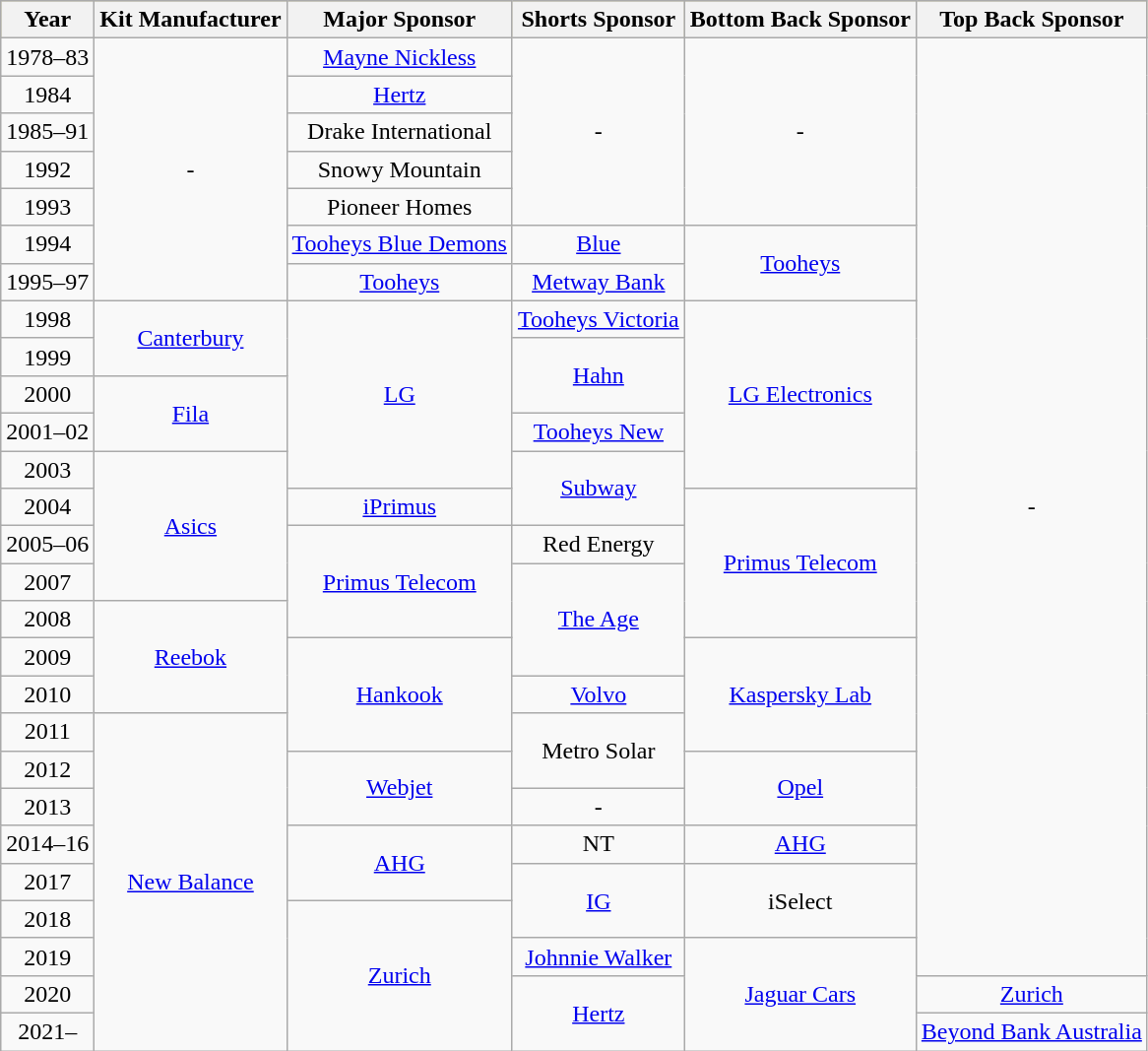<table class="wikitable sortable" style="text-align:center">
<tr style="background:#bdb76b;">
<th>Year</th>
<th>Kit Manufacturer</th>
<th>Major Sponsor</th>
<th>Shorts Sponsor</th>
<th>Bottom Back Sponsor</th>
<th>Top Back Sponsor</th>
</tr>
<tr>
<td>1978–83</td>
<td rowspan="7">-</td>
<td><a href='#'>Mayne Nickless</a></td>
<td rowspan=5>-</td>
<td rowspan=5>-</td>
<td rowspan=25>-</td>
</tr>
<tr>
<td>1984</td>
<td><a href='#'>Hertz</a></td>
</tr>
<tr>
<td>1985–91</td>
<td>Drake International</td>
</tr>
<tr>
<td>1992</td>
<td>Snowy Mountain</td>
</tr>
<tr>
<td>1993</td>
<td>Pioneer Homes</td>
</tr>
<tr>
<td>1994</td>
<td><a href='#'>Tooheys Blue Demons</a></td>
<td><a href='#'>Blue</a></td>
<td rowspan=2><a href='#'>Tooheys</a></td>
</tr>
<tr>
<td>1995–97</td>
<td><a href='#'>Tooheys</a></td>
<td><a href='#'>Metway Bank</a></td>
</tr>
<tr>
<td>1998</td>
<td rowspan=2><a href='#'>Canterbury</a></td>
<td rowspan=5><a href='#'>LG</a></td>
<td><a href='#'>Tooheys Victoria</a></td>
<td rowspan=5><a href='#'>LG Electronics</a></td>
</tr>
<tr>
<td>1999</td>
<td rowspan=2><a href='#'>Hahn</a></td>
</tr>
<tr>
<td>2000</td>
<td rowspan=2><a href='#'>Fila</a></td>
</tr>
<tr>
<td>2001–02</td>
<td><a href='#'>Tooheys New</a></td>
</tr>
<tr>
<td>2003</td>
<td rowspan=4><a href='#'>Asics</a></td>
<td rowspan=2><a href='#'>Subway</a></td>
</tr>
<tr>
<td>2004</td>
<td><a href='#'>iPrimus</a></td>
<td rowspan=4><a href='#'>Primus Telecom</a></td>
</tr>
<tr>
<td>2005–06</td>
<td rowspan="3"><a href='#'>Primus Telecom</a></td>
<td>Red Energy</td>
</tr>
<tr>
<td>2007</td>
<td rowspan=3><a href='#'>The Age</a></td>
</tr>
<tr>
<td>2008</td>
<td rowspan=3><a href='#'>Reebok</a></td>
</tr>
<tr>
<td>2009</td>
<td rowspan=3><a href='#'>Hankook</a></td>
<td rowspan=3><a href='#'>Kaspersky Lab</a></td>
</tr>
<tr>
<td>2010</td>
<td><a href='#'>Volvo</a></td>
</tr>
<tr>
<td>2011</td>
<td rowspan=9><a href='#'>New Balance</a></td>
<td rowspan=2>Metro Solar</td>
</tr>
<tr>
<td>2012</td>
<td rowspan=2><a href='#'>Webjet</a></td>
<td rowspan=2><a href='#'>Opel</a></td>
</tr>
<tr>
<td>2013</td>
<td>-</td>
</tr>
<tr>
<td>2014–16</td>
<td rowspan="2"><a href='#'>AHG</a></td>
<td>NT</td>
<td><a href='#'>AHG</a></td>
</tr>
<tr>
<td>2017</td>
<td rowspan=2><a href='#'>IG</a></td>
<td rowspan=2>iSelect</td>
</tr>
<tr>
<td>2018</td>
<td rowspan=4><a href='#'>Zurich</a></td>
</tr>
<tr>
<td>2019</td>
<td><a href='#'>Johnnie Walker</a></td>
<td rowspan=3><a href='#'>Jaguar Cars</a></td>
</tr>
<tr>
<td>2020</td>
<td rowspan=2><a href='#'>Hertz</a></td>
<td><a href='#'>Zurich</a></td>
</tr>
<tr>
<td>2021–</td>
<td><a href='#'>Beyond Bank Australia</a></td>
</tr>
</table>
